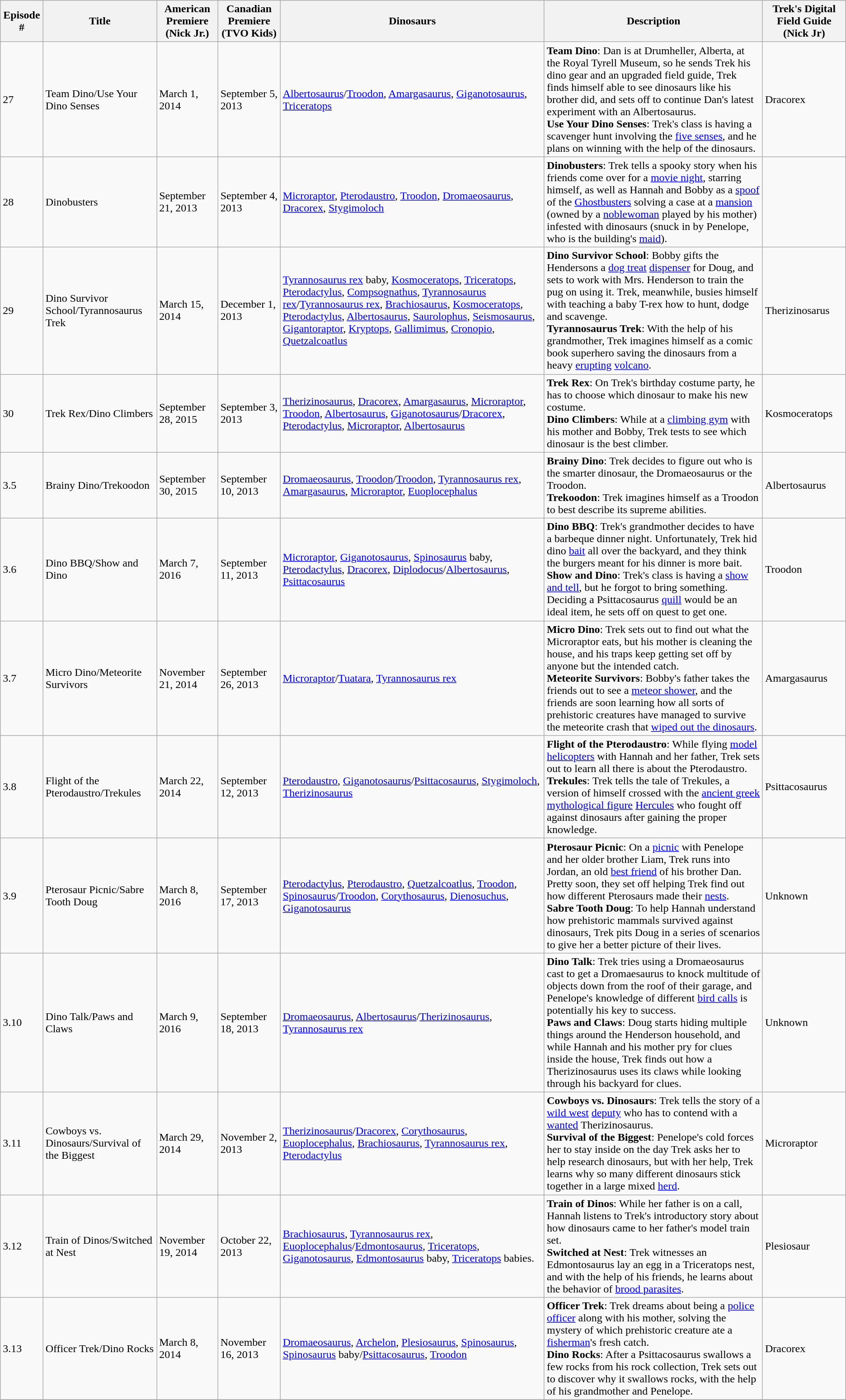<table class="wikitable">
<tr>
<th>Episode #</th>
<th>Title</th>
<th>American Premiere (Nick Jr.)</th>
<th>Canadian Premiere (TVO Kids)</th>
<th>Dinosaurs</th>
<th>Description</th>
<th>Trek's Digital Field Guide (Nick Jr)</th>
</tr>
<tr>
<td>27</td>
<td>Team Dino/Use Your Dino Senses</td>
<td>March 1, 2014</td>
<td>September 5, 2013</td>
<td><a href='#'>Albertosaurus</a>/<a href='#'>Troodon</a>, <a href='#'>Amargasaurus</a>, <a href='#'>Giganotosaurus</a>, <a href='#'>Triceratops</a></td>
<td><strong>Team Dino</strong>: Dan is at Drumheller, Alberta, at the Royal Tyrell Museum, so he sends Trek his dino gear and an upgraded field guide, Trek finds himself able to see dinosaurs like his brother did, and sets off to continue Dan's latest experiment with an Albertosaurus.<br><strong>Use Your Dino Senses</strong>: Trek's class is having a scavenger hunt involving the <a href='#'>five senses</a>, and he plans on winning with the help of the dinosaurs.</td>
<td>Dracorex</td>
</tr>
<tr>
<td>28</td>
<td>Dinobusters</td>
<td>September 21, 2013</td>
<td>September 4, 2013</td>
<td><a href='#'>Microraptor</a>, <a href='#'>Pterodaustro</a>, <a href='#'>Troodon</a>, <a href='#'>Dromaeosaurus</a>, <a href='#'>Dracorex</a>, <a href='#'>Stygimoloch</a></td>
<td><strong>Dinobusters</strong>: Trek tells a spooky story when his friends come over for a <a href='#'>movie night</a>, starring himself, as well as Hannah and Bobby as a <a href='#'>spoof</a> of the <a href='#'>Ghostbusters</a> solving a case at a <a href='#'>mansion</a> (owned by a <a href='#'>noblewoman</a> played by his mother) infested with dinosaurs (snuck in by Penelope, who is the building's <a href='#'>maid</a>).</td>
</tr>
<tr>
<td>29</td>
<td>Dino Survivor School/Tyrannosaurus Trek</td>
<td>March 15, 2014</td>
<td>December 1, 2013</td>
<td><a href='#'>Tyrannosaurus rex</a> baby, <a href='#'>Kosmoceratops</a>, <a href='#'>Triceratops</a>, <a href='#'>Pterodactylus</a>, <a href='#'>Compsognathus</a>, <a href='#'>Tyrannosaurus rex</a>/<a href='#'>Tyrannosaurus rex</a>, <a href='#'>Brachiosaurus</a>, <a href='#'>Kosmoceratops</a>, <a href='#'>Pterodactylus</a>, <a href='#'>Albertosaurus</a>, <a href='#'>Saurolophus</a>, <a href='#'>Seismosaurus</a>, <a href='#'>Gigantoraptor</a>, <a href='#'>Kryptops</a>, <a href='#'>Gallimimus</a>, <a href='#'>Cronopio</a>, <a href='#'>Quetzalcoatlus</a></td>
<td><strong>Dino Survivor School</strong>: Bobby gifts the Hendersons a <a href='#'>dog treat</a> <a href='#'>dispenser</a> for Doug, and sets to work with Mrs. Henderson to train the pug on using it. Trek, meanwhile, busies himself with teaching a baby T-rex how to hunt, dodge and scavenge.<br><strong>Tyrannosaurus Trek</strong>: With the help of his grandmother, Trek imagines himself as a comic book superhero saving the dinosaurs from a heavy <a href='#'>erupting</a> <a href='#'>volcano</a>.</td>
<td>Therizinosarus</td>
</tr>
<tr>
<td>30</td>
<td>Trek Rex/Dino Climbers</td>
<td>September 28, 2015</td>
<td>September 3, 2013</td>
<td><a href='#'>Therizinosaurus</a>, <a href='#'>Dracorex</a>, <a href='#'>Amargasaurus</a>, <a href='#'>Microraptor</a>, <a href='#'>Troodon</a>, <a href='#'>Albertosaurus</a>, <a href='#'>Giganotosaurus</a>/<a href='#'>Dracorex</a>, <a href='#'>Pterodactylus</a>, <a href='#'>Microraptor</a>, <a href='#'>Albertosaurus</a></td>
<td><strong>Trek Rex</strong>: On Trek's birthday costume party, he has to choose which dinosaur to make his new costume.<br><strong>Dino Climbers</strong>: While at a <a href='#'>climbing gym</a> with his mother and Bobby, Trek tests to see which dinosaur is the best climber.</td>
<td>Kosmoceratops</td>
</tr>
<tr>
<td>3.5</td>
<td>Brainy Dino/Trekoodon</td>
<td>September 30, 2015</td>
<td>September 10, 2013</td>
<td><a href='#'>Dromaeosaurus</a>, <a href='#'>Troodon</a>/<a href='#'>Troodon</a>, <a href='#'>Tyrannosaurus rex</a>, <a href='#'>Amargasaurus</a>, <a href='#'>Microraptor</a>, <a href='#'>Euoplocephalus</a></td>
<td><strong>Brainy Dino</strong>: Trek decides to figure out who is the smarter dinosaur, the Dromaeosaurus or the Troodon.<br><strong>Trekoodon</strong>: Trek imagines himself as a Troodon to best describe its supreme abilities.</td>
<td>Albertosaurus</td>
</tr>
<tr>
<td>3.6</td>
<td>Dino BBQ/Show and Dino</td>
<td>March 7, 2016</td>
<td>September 11, 2013</td>
<td><a href='#'>Microraptor</a>, <a href='#'>Giganotosaurus</a>, <a href='#'>Spinosaurus</a> baby, <a href='#'>Pterodactylus</a>, <a href='#'>Dracorex</a>, <a href='#'>Diplodocus</a>/<a href='#'>Albertosaurus</a>, <a href='#'>Psittacosaurus</a></td>
<td><strong>Dino BBQ</strong>: Trek's grandmother decides to have a barbeque dinner night. Unfortunately, Trek hid dino <a href='#'>bait</a> all over the backyard, and they think the burgers meant for his dinner is more bait.<br><strong>Show and Dino</strong>: Trek's class is having a <a href='#'>show and tell</a>, but he forgot to bring something. Deciding a Psittacosaurus <a href='#'>quill</a> would be an ideal item, he sets off on quest to get one.</td>
<td>Troodon</td>
</tr>
<tr>
<td>3.7</td>
<td>Micro Dino/Meteorite Survivors</td>
<td>November 21, 2014</td>
<td>September 26, 2013</td>
<td><a href='#'>Microraptor</a>/<a href='#'>Tuatara</a>, <a href='#'>Tyrannosaurus rex</a></td>
<td><strong>Micro Dino</strong>: Trek sets out to find out what the Microraptor eats, but his mother is cleaning the house, and his traps keep getting set off by anyone but the intended catch.<br><strong>Meteorite Survivors</strong>: Bobby's father takes the friends out to see a <a href='#'>meteor shower</a>, and the friends are soon learning how all sorts of prehistoric creatures have managed to survive the meteorite crash that <a href='#'>wiped out the dinosaurs</a>.</td>
<td>Amargasaurus</td>
</tr>
<tr>
<td>3.8</td>
<td>Flight of the Pterodaustro/Trekules</td>
<td>March 22, 2014</td>
<td>September 12, 2013</td>
<td><a href='#'>Pterodaustro</a>, <a href='#'>Giganotosaurus</a>/<a href='#'>Psittacosaurus</a>, <a href='#'>Stygimoloch</a>, <a href='#'>Therizinosaurus</a></td>
<td><strong>Flight of the Pterodaustro</strong>: While flying <a href='#'>model</a> <a href='#'>helicopters</a> with Hannah and her father, Trek sets out to learn all there is about the Pterodaustro.<br><strong>Trekules</strong>: Trek tells the tale of Trekules, a version of himself crossed with the <a href='#'>ancient greek</a> <a href='#'>mythological figure</a> <a href='#'>Hercules</a> who fought off against dinosaurs after gaining the proper knowledge.</td>
<td>Psittacosaurus</td>
</tr>
<tr>
<td>3.9</td>
<td>Pterosaur Picnic/Sabre Tooth Doug</td>
<td>March 8, 2016</td>
<td>September 17, 2013</td>
<td><a href='#'>Pterodactylus</a>, <a href='#'>Pterodaustro</a>, <a href='#'>Quetzalcoatlus</a>, <a href='#'>Troodon</a>, <a href='#'>Spinosaurus</a>/<a href='#'>Troodon</a>, <a href='#'>Corythosaurus</a>, <a href='#'>Dienosuchus</a>, <a href='#'>Giganotosaurus</a></td>
<td><strong>Pterosaur Picnic</strong>: On a <a href='#'>picnic</a> with Penelope and her older brother Liam, Trek runs into Jordan, an old <a href='#'>best friend</a> of his brother Dan. Pretty soon, they set off helping Trek find out how different Pterosaurs made their <a href='#'>nests</a>.<br><strong>Sabre Tooth Doug</strong>: To help Hannah understand how prehistoric mammals survived against dinosaurs, Trek pits Doug in a series of scenarios to give her a better picture of their lives.</td>
<td>Unknown</td>
</tr>
<tr>
<td>3.10</td>
<td>Dino Talk/Paws and Claws</td>
<td>March 9, 2016</td>
<td>September 18, 2013</td>
<td><a href='#'>Dromaeosaurus</a>, <a href='#'>Albertosaurus</a>/<a href='#'>Therizinosaurus</a>, <a href='#'>Tyrannosaurus rex</a></td>
<td><strong>Dino Talk</strong>: Trek tries using a Dromaeosaurus cast to get a Dromaesaurus to knock multitude of objects down from the roof of their garage, and Penelope's knowledge of different <a href='#'>bird calls</a> is potentially his key to success.<br><strong>Paws and Claws</strong>: Doug starts hiding multiple things around the Henderson household, and while Hannah and his mother pry for clues inside the house, Trek finds out how a Therizinosaurus uses its claws while looking through his backyard for clues.</td>
<td>Unknown</td>
</tr>
<tr>
<td>3.11</td>
<td>Cowboys vs. Dinosaurs/Survival of the Biggest</td>
<td>March 29, 2014</td>
<td>November 2, 2013</td>
<td><a href='#'>Therizinosaurus</a>/<a href='#'>Dracorex</a>, <a href='#'>Corythosaurus</a>, <a href='#'>Euoplocephalus</a>, <a href='#'>Brachiosaurus</a>, <a href='#'>Tyrannosaurus rex</a>, <a href='#'>Pterodactylus</a></td>
<td><strong>Cowboys vs. Dinosaurs</strong>: Trek tells the story of a <a href='#'>wild west</a> <a href='#'>deputy</a> who has to contend with a <a href='#'>wanted</a> Therizinosaurus.<br><strong>Survival of the Biggest</strong>: Penelope's cold forces her to stay inside on the day Trek asks her to help research dinosaurs, but with her help, Trek learns why so many different dinosaurs stick together in a large mixed <a href='#'>herd</a>.</td>
<td>Microraptor</td>
</tr>
<tr>
<td>3.12</td>
<td>Train of Dinos/Switched at Nest</td>
<td>November 19, 2014</td>
<td>October 22, 2013</td>
<td><a href='#'>Brachiosaurus</a>, <a href='#'>Tyrannosaurus rex</a>, <a href='#'>Euoplocephalus</a>/<a href='#'>Edmontosaurus</a>, <a href='#'>Triceratops</a>, <a href='#'>Giganotosaurus</a>, <a href='#'>Edmontosaurus</a> baby, <a href='#'>Triceratops</a> babies.</td>
<td><strong>Train of Dinos</strong>: While her father is on a call, Hannah listens to Trek's introductory story about how dinosaurs came to her father's model train set.<br><strong>Switched at Nest</strong>: Trek witnesses an Edmontosaurus lay an egg in a Triceratops nest, and with the help of his friends, he learns about the behavior of <a href='#'>brood parasites</a>.</td>
<td>Plesiosaur</td>
</tr>
<tr>
<td>3.13</td>
<td>Officer Trek/Dino Rocks</td>
<td>March 8, 2014</td>
<td>November 16, 2013</td>
<td><a href='#'>Dromaeosaurus</a>, <a href='#'>Archelon</a>, <a href='#'>Plesiosaurus</a>, <a href='#'>Spinosaurus</a>, <a href='#'>Spinosaurus</a> baby/<a href='#'>Psittacosaurus</a>, <a href='#'>Troodon</a></td>
<td><strong>Officer Trek</strong>: Trek dreams about being a <a href='#'>police officer</a> along with his mother, solving the mystery of which prehistoric creature ate a <a href='#'>fisherman</a>'s fresh catch.<br><strong>Dino Rocks</strong>: After a Psittacosaurus swallows a few rocks from his rock collection, Trek sets out to discover why it swallows rocks, with the help of his grandmother and Penelope.</td>
<td>Dracorex</td>
</tr>
<tr>
</tr>
</table>
